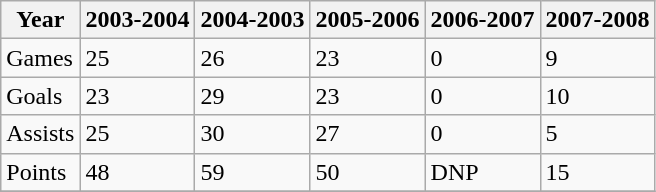<table class="wikitable">
<tr>
<th>Year</th>
<th>2003-2004</th>
<th>2004-2003</th>
<th>2005-2006</th>
<th>2006-2007</th>
<th>2007-2008</th>
</tr>
<tr>
<td>Games</td>
<td>25</td>
<td>26</td>
<td>23</td>
<td>0</td>
<td>9</td>
</tr>
<tr>
<td>Goals</td>
<td>23</td>
<td>29</td>
<td>23</td>
<td>0</td>
<td>10</td>
</tr>
<tr>
<td>Assists</td>
<td>25</td>
<td>30</td>
<td>27</td>
<td>0</td>
<td>5</td>
</tr>
<tr>
<td>Points</td>
<td>48</td>
<td>59</td>
<td>50</td>
<td>DNP</td>
<td>15</td>
</tr>
<tr>
</tr>
</table>
